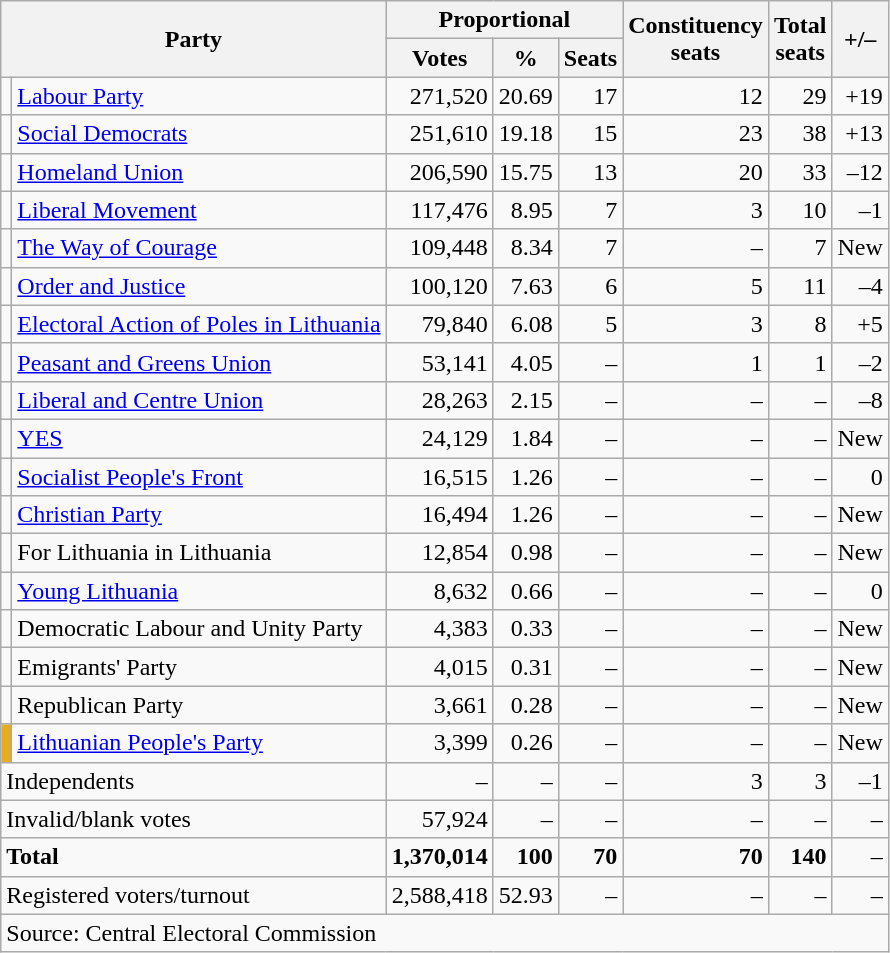<table class=wikitable style=text-align:right>
<tr>
<th rowspan=2 colspan=2>Party</th>
<th colspan=3>Proportional</th>
<th rowspan=2>Constituency <br>seats</th>
<th rowspan=2>Total <br>seats</th>
<th rowspan=2>+/–</th>
</tr>
<tr>
<th>Votes</th>
<th>%</th>
<th>Seats</th>
</tr>
<tr>
<td bgcolor=></td>
<td align=left><a href='#'>Labour Party</a></td>
<td>271,520</td>
<td>20.69</td>
<td>17</td>
<td>12</td>
<td>29</td>
<td>+19</td>
</tr>
<tr>
<td bgcolor=></td>
<td align=left><a href='#'>Social Democrats</a></td>
<td>251,610</td>
<td>19.18</td>
<td>15</td>
<td>23</td>
<td>38</td>
<td>+13</td>
</tr>
<tr>
<td bgcolor=></td>
<td align=left><a href='#'>Homeland Union</a></td>
<td>206,590</td>
<td>15.75</td>
<td>13</td>
<td>20</td>
<td>33</td>
<td>–12</td>
</tr>
<tr>
<td bgcolor=></td>
<td align=left><a href='#'>Liberal Movement</a></td>
<td>117,476</td>
<td>8.95</td>
<td>7</td>
<td>3</td>
<td>10</td>
<td>–1</td>
</tr>
<tr>
<td bgcolor=></td>
<td align=left><a href='#'>The Way of Courage</a></td>
<td>109,448</td>
<td>8.34</td>
<td>7</td>
<td>–</td>
<td>7</td>
<td>New</td>
</tr>
<tr>
<td bgcolor=></td>
<td align=left><a href='#'>Order and Justice</a></td>
<td>100,120</td>
<td>7.63</td>
<td>6</td>
<td>5</td>
<td>11</td>
<td>–4</td>
</tr>
<tr>
<td bgcolor=></td>
<td align=left><a href='#'>Electoral Action of Poles in Lithuania</a></td>
<td>79,840</td>
<td>6.08</td>
<td>5</td>
<td>3</td>
<td>8</td>
<td>+5</td>
</tr>
<tr>
<td bgcolor=></td>
<td align=left><a href='#'>Peasant and Greens Union</a></td>
<td>53,141</td>
<td>4.05</td>
<td>–</td>
<td>1</td>
<td>1</td>
<td>–2</td>
</tr>
<tr>
<td bgcolor=></td>
<td align=left><a href='#'>Liberal and Centre Union</a></td>
<td>28,263</td>
<td>2.15</td>
<td>–</td>
<td>–</td>
<td>–</td>
<td>–8</td>
</tr>
<tr>
<td></td>
<td align=left><a href='#'>YES</a></td>
<td>24,129</td>
<td>1.84</td>
<td>–</td>
<td>–</td>
<td>–</td>
<td>New</td>
</tr>
<tr>
<td></td>
<td align=left><a href='#'>Socialist People's Front</a></td>
<td>16,515</td>
<td>1.26</td>
<td>–</td>
<td>–</td>
<td>–</td>
<td>0</td>
</tr>
<tr>
<td></td>
<td align=left><a href='#'>Christian Party</a></td>
<td>16,494</td>
<td>1.26</td>
<td>–</td>
<td>–</td>
<td>–</td>
<td>New</td>
</tr>
<tr>
<td></td>
<td align=left>For Lithuania in Lithuania</td>
<td>12,854</td>
<td>0.98</td>
<td>–</td>
<td>–</td>
<td>–</td>
<td>New</td>
</tr>
<tr>
<td></td>
<td align=left><a href='#'>Young Lithuania</a></td>
<td>8,632</td>
<td>0.66</td>
<td>–</td>
<td>–</td>
<td>–</td>
<td>0</td>
</tr>
<tr>
<td></td>
<td align=left>Democratic Labour and Unity Party</td>
<td>4,383</td>
<td>0.33</td>
<td>–</td>
<td>–</td>
<td>–</td>
<td>New</td>
</tr>
<tr>
<td></td>
<td align=left>Emigrants' Party</td>
<td>4,015</td>
<td>0.31</td>
<td>–</td>
<td>–</td>
<td>–</td>
<td>New</td>
</tr>
<tr>
<td></td>
<td align=left>Republican Party</td>
<td>3,661</td>
<td>0.28</td>
<td>–</td>
<td>–</td>
<td>–</td>
<td>New</td>
</tr>
<tr>
<td bgcolor=#E6AD1E></td>
<td align=left><a href='#'>Lithuanian People's Party</a></td>
<td>3,399</td>
<td>0.26</td>
<td>–</td>
<td>–</td>
<td>–</td>
<td>New</td>
</tr>
<tr>
<td colspan=2 align=left>Independents</td>
<td>–</td>
<td>–</td>
<td>–</td>
<td>3</td>
<td>3</td>
<td>–1</td>
</tr>
<tr>
<td colspan=2 align=left>Invalid/blank votes</td>
<td>57,924</td>
<td>–</td>
<td>–</td>
<td>–</td>
<td>–</td>
<td>–</td>
</tr>
<tr>
<td colspan=2 align=left><strong>Total</strong></td>
<td><strong>1,370,014</strong></td>
<td><strong>100</strong></td>
<td><strong>70</strong></td>
<td><strong>70</strong></td>
<td><strong>140</strong></td>
<td>–</td>
</tr>
<tr>
<td colspan=2 align=left>Registered voters/turnout</td>
<td>2,588,418</td>
<td>52.93</td>
<td>–</td>
<td>–</td>
<td>–</td>
<td>–</td>
</tr>
<tr>
<td align=left colspan=8>Source: Central Electoral Commission</td>
</tr>
</table>
